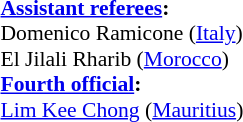<table width=100% style="font-size: 90%">
<tr>
<td><br><strong><a href='#'>Assistant referees</a>:</strong>
<br>Domenico Ramicone (<a href='#'>Italy</a>)
<br>El Jilali Rharib (<a href='#'>Morocco</a>)
<br><strong><a href='#'>Fourth official</a>:</strong>
<br><a href='#'>Lim Kee Chong</a> (<a href='#'>Mauritius</a>)</td>
</tr>
</table>
